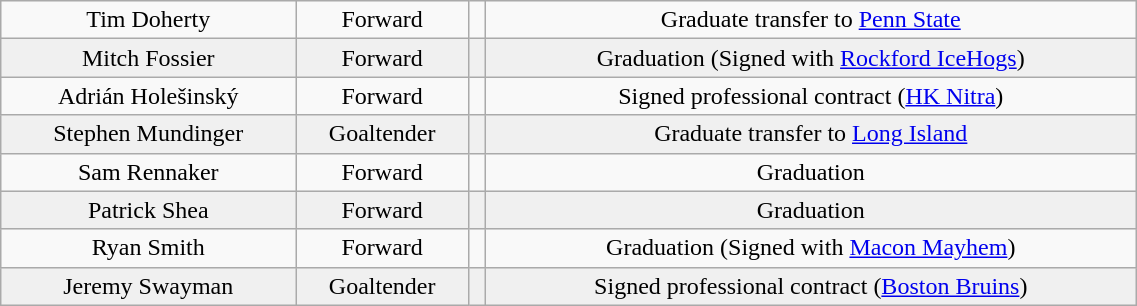<table class="wikitable" width="60%">
<tr align="center" bgcolor="">
<td>Tim Doherty</td>
<td>Forward</td>
<td></td>
<td>Graduate transfer to <a href='#'>Penn State</a></td>
</tr>
<tr align="center" bgcolor="f0f0f0">
<td>Mitch Fossier</td>
<td>Forward</td>
<td></td>
<td>Graduation (Signed with <a href='#'>Rockford IceHogs</a>)</td>
</tr>
<tr align="center" bgcolor="">
<td>Adrián Holešinský</td>
<td>Forward</td>
<td></td>
<td>Signed professional contract (<a href='#'>HK Nitra</a>)</td>
</tr>
<tr align="center" bgcolor="f0f0f0">
<td>Stephen Mundinger</td>
<td>Goaltender</td>
<td></td>
<td>Graduate transfer to <a href='#'>Long Island</a></td>
</tr>
<tr align="center" bgcolor="">
<td>Sam Rennaker</td>
<td>Forward</td>
<td></td>
<td>Graduation</td>
</tr>
<tr align="center" bgcolor="f0f0f0">
<td>Patrick Shea</td>
<td>Forward</td>
<td></td>
<td>Graduation</td>
</tr>
<tr align="center" bgcolor="">
<td>Ryan Smith</td>
<td>Forward</td>
<td></td>
<td>Graduation (Signed with <a href='#'>Macon Mayhem</a>)</td>
</tr>
<tr align="center" bgcolor="f0f0f0">
<td>Jeremy Swayman</td>
<td>Goaltender</td>
<td></td>
<td>Signed professional contract (<a href='#'>Boston Bruins</a>)</td>
</tr>
</table>
